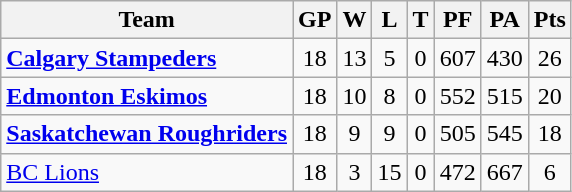<table class="wikitable">
<tr>
<th>Team</th>
<th>GP</th>
<th>W</th>
<th>L</th>
<th>T</th>
<th>PF</th>
<th>PA</th>
<th>Pts</th>
</tr>
<tr align="center">
<td align="left"><strong><a href='#'>Calgary Stampeders</a></strong></td>
<td>18</td>
<td>13</td>
<td>5</td>
<td>0</td>
<td>607</td>
<td>430</td>
<td>26</td>
</tr>
<tr align="center">
<td align="left"><strong><a href='#'>Edmonton Eskimos</a></strong></td>
<td>18</td>
<td>10</td>
<td>8</td>
<td>0</td>
<td>552</td>
<td>515</td>
<td>20</td>
</tr>
<tr align="center">
<td align="left"><strong><a href='#'>Saskatchewan Roughriders</a></strong></td>
<td>18</td>
<td>9</td>
<td>9</td>
<td>0</td>
<td>505</td>
<td>545</td>
<td>18</td>
</tr>
<tr align="center">
<td align="left"><a href='#'>BC Lions</a></td>
<td>18</td>
<td>3</td>
<td>15</td>
<td>0</td>
<td>472</td>
<td>667</td>
<td>6</td>
</tr>
</table>
